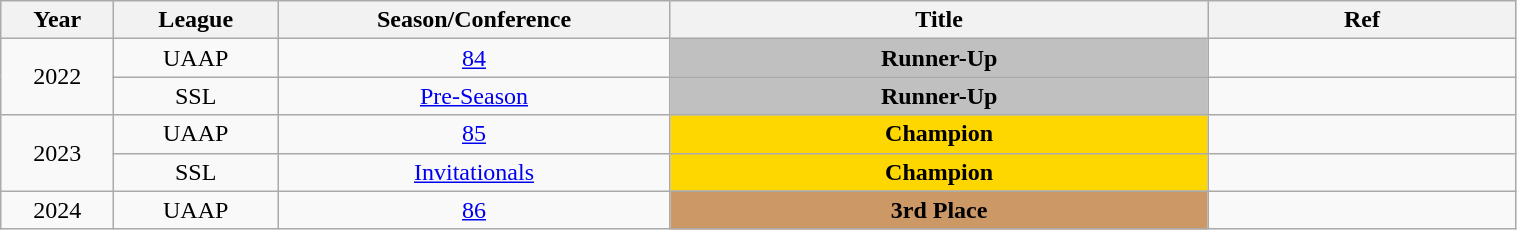<table class="wikitable sortable" style="text-align:center" width="80%">
<tr>
<th style="width:5px;" rowspan="2">Year</th>
<th style="width:10px;" rowspan="2">League</th>
<th style="width:10px;" rowspan="2">Season/Conference</th>
<th style="width:180px;" rowspan="2">Title</th>
<th style="width:100px;" rowspan="2">Ref</th>
</tr>
<tr>
</tr>
<tr>
<td rowspan="2">2022</td>
<td>UAAP</td>
<td><a href='#'>84</a></td>
<td style="background:silver"><strong>Runner-Up</strong></td>
<td></td>
</tr>
<tr>
<td>SSL</td>
<td><a href='#'>Pre-Season</a></td>
<td style="background:silver"><strong>Runner-Up</strong></td>
<td></td>
</tr>
<tr>
<td rowspan="2">2023</td>
<td>UAAP</td>
<td><a href='#'>85</a></td>
<td style="background:gold"><strong>Champion</strong></td>
<td></td>
</tr>
<tr>
<td>SSL</td>
<td><a href='#'>Invitationals</a></td>
<td style="background:gold"><strong>Champion</strong></td>
<td></td>
</tr>
<tr>
<td>2024</td>
<td>UAAP</td>
<td><a href='#'>86</a></td>
<td style="background:#c96;"><strong>3rd Place</strong></td>
<td></td>
</tr>
</table>
